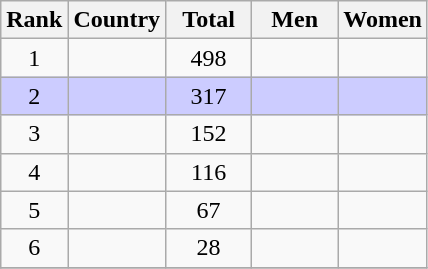<table class=wikitable style="text-align:center;">
<tr>
<th>Rank</th>
<th>Country</th>
<th width=50>Total</th>
<th width=50>Men</th>
<th width=50>Women</th>
</tr>
<tr>
<td>1</td>
<td align=left></td>
<td>498</td>
<td></td>
<td></td>
</tr>
<tr style="background-color:#ccccff">
<td>2</td>
<td align=left></td>
<td>317</td>
<td></td>
<td></td>
</tr>
<tr>
<td>3</td>
<td align=left></td>
<td>152</td>
<td></td>
<td></td>
</tr>
<tr>
<td>4</td>
<td align=left></td>
<td>116</td>
<td></td>
<td></td>
</tr>
<tr>
<td>5</td>
<td align=left></td>
<td>67</td>
<td></td>
<td></td>
</tr>
<tr>
<td>6</td>
<td align=left></td>
<td>28</td>
<td></td>
<td></td>
</tr>
<tr>
</tr>
</table>
